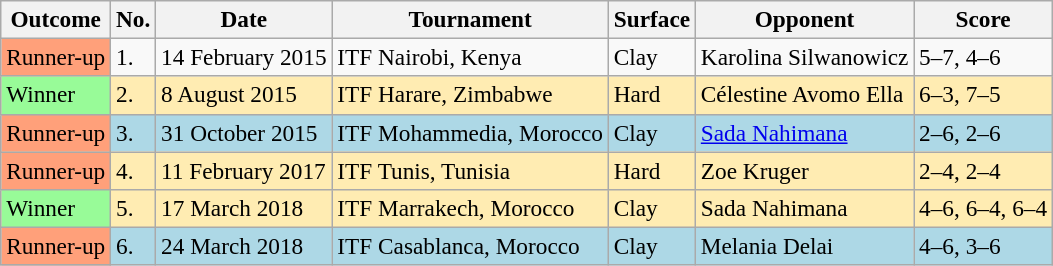<table class="wikitable nowrap" style=font-size:97%>
<tr>
<th>Outcome</th>
<th>No.</th>
<th>Date</th>
<th>Tournament</th>
<th>Surface</th>
<th>Opponent</th>
<th>Score</th>
</tr>
<tr>
<td style="background:#ffa07a;">Runner-up</td>
<td>1.</td>
<td>14 February 2015</td>
<td>ITF Nairobi, Kenya</td>
<td>Clay</td>
<td> Karolina Silwanowicz</td>
<td>5–7, 4–6</td>
</tr>
<tr bgcolor=#ffecb2>
<td bgcolor="98FB98">Winner</td>
<td>2.</td>
<td>8 August 2015</td>
<td>ITF Harare, Zimbabwe</td>
<td>Hard</td>
<td> Célestine Avomo Ella</td>
<td>6–3, 7–5</td>
</tr>
<tr bgcolor="lightblue">
<td style="background:#ffa07a;">Runner-up</td>
<td>3.</td>
<td>31 October 2015</td>
<td>ITF Mohammedia, Morocco</td>
<td>Clay</td>
<td> <a href='#'>Sada Nahimana</a></td>
<td>2–6, 2–6</td>
</tr>
<tr bgcolor=#ffecb2>
<td style="background:#ffa07a;">Runner-up</td>
<td>4.</td>
<td>11 February 2017</td>
<td>ITF Tunis, Tunisia</td>
<td>Hard</td>
<td> Zoe Kruger</td>
<td>2–4, 2–4</td>
</tr>
<tr bgcolor=#ffecb2>
<td bgcolor="98FB98">Winner</td>
<td>5.</td>
<td>17 March 2018</td>
<td>ITF Marrakech, Morocco</td>
<td>Clay</td>
<td> Sada Nahimana</td>
<td>4–6, 6–4, 6–4</td>
</tr>
<tr bgcolor="lightblue">
<td style="background:#ffa07a;">Runner-up</td>
<td>6.</td>
<td>24 March 2018</td>
<td>ITF Casablanca, Morocco</td>
<td>Clay</td>
<td> Melania Delai</td>
<td>4–6, 3–6</td>
</tr>
</table>
